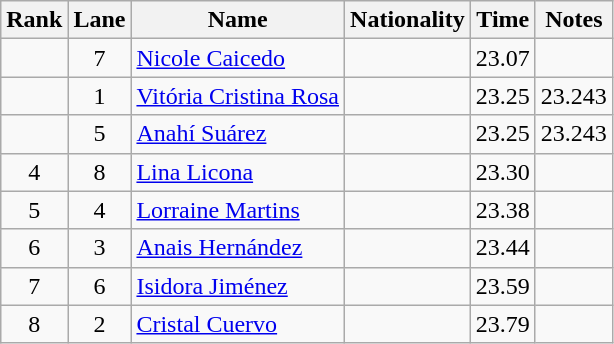<table class="wikitable sortable" style="text-align:center">
<tr>
<th>Rank</th>
<th>Lane</th>
<th>Name</th>
<th>Nationality</th>
<th>Time</th>
<th>Notes</th>
</tr>
<tr>
<td></td>
<td>7</td>
<td align=left><a href='#'>Nicole Caicedo</a></td>
<td align=left></td>
<td>23.07</td>
<td></td>
</tr>
<tr>
<td></td>
<td>1</td>
<td align=left><a href='#'>Vitória Cristina Rosa</a></td>
<td align=left></td>
<td>23.25</td>
<td>23.243</td>
</tr>
<tr>
<td></td>
<td>5</td>
<td align=left><a href='#'>Anahí Suárez</a></td>
<td align=left></td>
<td>23.25</td>
<td>23.243</td>
</tr>
<tr>
<td>4</td>
<td>8</td>
<td align=left><a href='#'>Lina Licona</a></td>
<td align=left></td>
<td>23.30</td>
<td></td>
</tr>
<tr>
<td>5</td>
<td>4</td>
<td align=left><a href='#'>Lorraine Martins</a></td>
<td align=left></td>
<td>23.38</td>
<td></td>
</tr>
<tr>
<td>6</td>
<td>3</td>
<td align=left><a href='#'>Anais Hernández</a></td>
<td align=left></td>
<td>23.44</td>
<td></td>
</tr>
<tr>
<td>7</td>
<td>6</td>
<td align=left><a href='#'>Isidora Jiménez</a></td>
<td align=left></td>
<td>23.59</td>
<td></td>
</tr>
<tr>
<td>8</td>
<td>2</td>
<td align=left><a href='#'>Cristal Cuervo</a></td>
<td align=left></td>
<td>23.79</td>
<td></td>
</tr>
</table>
